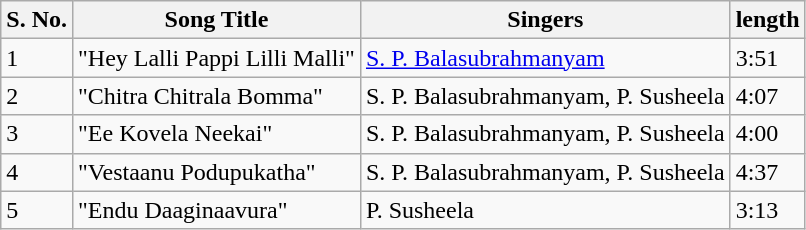<table class="wikitable">
<tr>
<th>S. No.</th>
<th>Song Title</th>
<th>Singers</th>
<th>length</th>
</tr>
<tr>
<td>1</td>
<td>"Hey Lalli Pappi Lilli Malli"</td>
<td><a href='#'>S. P. Balasubrahmanyam</a></td>
<td>3:51</td>
</tr>
<tr>
<td>2</td>
<td>"Chitra Chitrala Bomma"</td>
<td>S. P. Balasubrahmanyam, P. Susheela</td>
<td>4:07</td>
</tr>
<tr>
<td>3</td>
<td>"Ee Kovela Neekai"</td>
<td>S. P. Balasubrahmanyam, P. Susheela</td>
<td>4:00</td>
</tr>
<tr>
<td>4</td>
<td>"Vestaanu Podupukatha"</td>
<td>S. P. Balasubrahmanyam, P. Susheela</td>
<td>4:37</td>
</tr>
<tr>
<td>5</td>
<td>"Endu Daaginaavura"</td>
<td>P. Susheela</td>
<td>3:13</td>
</tr>
</table>
